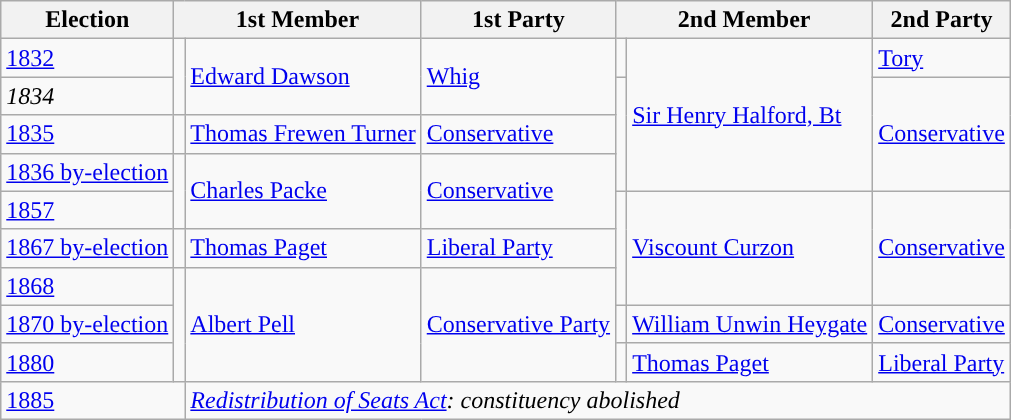<table class="wikitable">
<tr>
<th>Election</th>
<th colspan="2">1st Member</th>
<th>1st Party</th>
<th colspan="2">2nd Member</th>
<th>2nd Party</th>
</tr>
<tr>
<td><a href='#'>1832</a></td>
<td rowspan="2" style="color:inherit;background-color: "></td>
<td rowspan="2"><a href='#'>Edward Dawson</a></td>
<td rowspan="2"><a href='#'>Whig</a></td>
<td style="color:inherit;background-color: "></td>
<td rowspan="4"><a href='#'>Sir Henry Halford, Bt</a></td>
<td><a href='#'>Tory</a></td>
</tr>
<tr>
<td><em>1834</em></td>
<td rowspan="3" style="color:inherit;background-color: "></td>
<td rowspan="3"><a href='#'>Conservative</a></td>
</tr>
<tr>
<td><a href='#'>1835</a></td>
<td style="color:inherit;background-color: "></td>
<td><a href='#'>Thomas Frewen Turner</a></td>
<td><a href='#'>Conservative</a></td>
</tr>
<tr>
<td><a href='#'>1836 by-election</a></td>
<td rowspan="2" style="color:inherit;background-color: "></td>
<td rowspan="2"><a href='#'>Charles Packe</a></td>
<td rowspan="2"><a href='#'>Conservative</a></td>
</tr>
<tr>
<td><a href='#'>1857</a></td>
<td rowspan="3" style="color:inherit;background-color: "></td>
<td rowspan="3"><a href='#'>Viscount Curzon</a></td>
<td rowspan="3"><a href='#'>Conservative</a></td>
</tr>
<tr>
<td><a href='#'>1867 by-election</a></td>
<td style="color:inherit;background-color: "></td>
<td><a href='#'>Thomas Paget</a></td>
<td><a href='#'>Liberal Party</a></td>
</tr>
<tr>
<td><a href='#'>1868</a></td>
<td rowspan="3" style="color:inherit;background-color: "></td>
<td rowspan="3"><a href='#'>Albert Pell</a></td>
<td rowspan="3"><a href='#'>Conservative Party</a></td>
</tr>
<tr>
<td><a href='#'>1870 by-election</a></td>
<td style="color:inherit;background-color: "></td>
<td><a href='#'>William Unwin Heygate</a></td>
<td><a href='#'>Conservative</a></td>
</tr>
<tr>
<td><a href='#'>1880</a></td>
<td style="color:inherit;background-color: "></td>
<td><a href='#'>Thomas Paget</a></td>
<td><a href='#'>Liberal Party</a></td>
</tr>
<tr>
<td colspan="2"><a href='#'>1885</a></td>
<td colspan="6"><em><a href='#'>Redistribution of Seats Act</a>: constituency abolished</em></td>
</tr>
</table>
